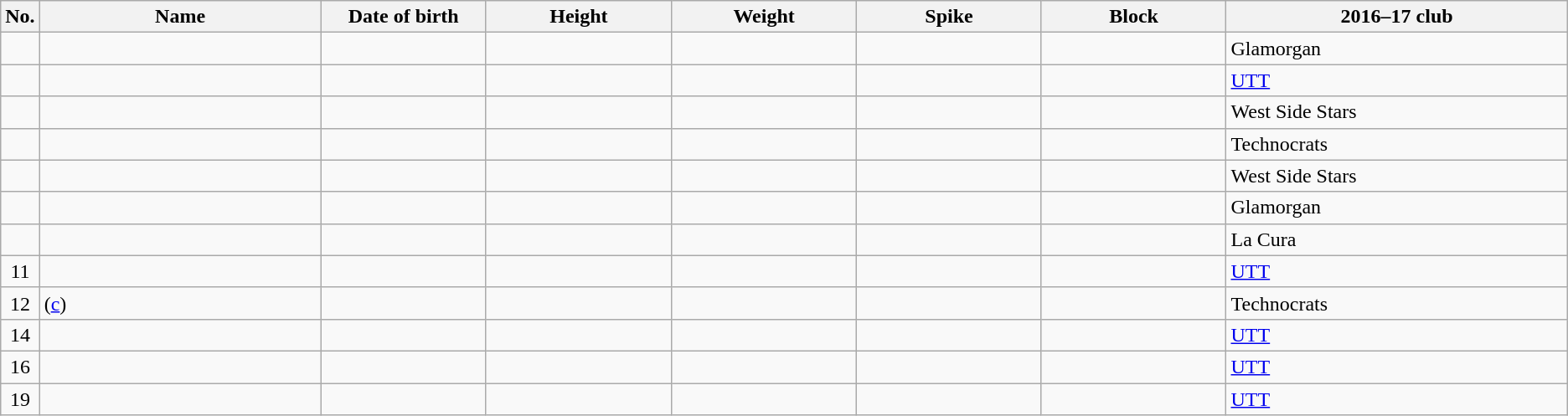<table class="wikitable sortable" style="font-size:100%; text-align:center;">
<tr>
<th>No.</th>
<th style="width:14em">Name</th>
<th style="width:8em">Date of birth</th>
<th style="width:9em">Height</th>
<th style="width:9em">Weight</th>
<th style="width:9em">Spike</th>
<th style="width:9em">Block</th>
<th style="width:17em">2016–17 club</th>
</tr>
<tr>
<td></td>
<td align=left></td>
<td align=right></td>
<td></td>
<td></td>
<td></td>
<td></td>
<td align=left> Glamorgan</td>
</tr>
<tr>
<td></td>
<td align=left></td>
<td align=right></td>
<td></td>
<td></td>
<td></td>
<td></td>
<td align=left> <a href='#'>UTT</a></td>
</tr>
<tr>
<td></td>
<td align=left></td>
<td align=right></td>
<td></td>
<td></td>
<td></td>
<td></td>
<td align=left> West Side Stars</td>
</tr>
<tr>
<td></td>
<td align=left></td>
<td align=right></td>
<td></td>
<td></td>
<td></td>
<td></td>
<td align=left> Technocrats</td>
</tr>
<tr>
<td></td>
<td align=left></td>
<td align=right></td>
<td></td>
<td></td>
<td></td>
<td></td>
<td align=left> West Side Stars</td>
</tr>
<tr>
<td></td>
<td align=left></td>
<td align=right></td>
<td></td>
<td></td>
<td></td>
<td></td>
<td align=left> Glamorgan</td>
</tr>
<tr>
<td></td>
<td align=left></td>
<td align=right></td>
<td></td>
<td></td>
<td></td>
<td></td>
<td align=left> La Cura</td>
</tr>
<tr>
<td>11</td>
<td align=left></td>
<td align=right></td>
<td></td>
<td></td>
<td></td>
<td></td>
<td align=left> <a href='#'>UTT</a></td>
</tr>
<tr>
<td>12</td>
<td align=left> (<a href='#'>c</a>)</td>
<td align=right></td>
<td></td>
<td></td>
<td></td>
<td></td>
<td align=left> Technocrats</td>
</tr>
<tr>
<td>14</td>
<td align=left></td>
<td align=right></td>
<td></td>
<td></td>
<td></td>
<td></td>
<td align=left> <a href='#'>UTT</a></td>
</tr>
<tr>
<td>16</td>
<td align=left></td>
<td align=right></td>
<td></td>
<td></td>
<td></td>
<td></td>
<td align=left> <a href='#'>UTT</a></td>
</tr>
<tr>
<td>19</td>
<td align=left></td>
<td align=right></td>
<td></td>
<td></td>
<td></td>
<td></td>
<td align=left> <a href='#'>UTT</a></td>
</tr>
</table>
